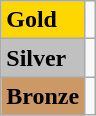<table class="wikitable">
<tr>
<td bgcolor="#ffd700"><strong>Gold</strong></td>
<td></td>
</tr>
<tr>
<td bgcolor="#c0c0c0"><strong>Silver</strong></td>
<td></td>
</tr>
<tr>
<td bgcolor="#cc9966"><strong>Bronze</strong></td>
<td></td>
</tr>
</table>
